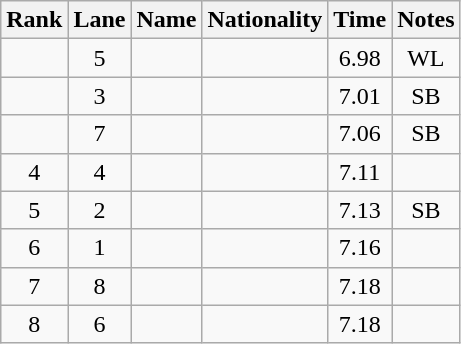<table class="wikitable sortable" style="text-align:center">
<tr>
<th>Rank</th>
<th>Lane</th>
<th>Name</th>
<th>Nationality</th>
<th>Time</th>
<th>Notes</th>
</tr>
<tr>
<td></td>
<td>5</td>
<td align=left></td>
<td align=left></td>
<td>6.98</td>
<td>WL</td>
</tr>
<tr>
<td></td>
<td>3</td>
<td align=left></td>
<td align=left></td>
<td>7.01</td>
<td>SB</td>
</tr>
<tr>
<td></td>
<td>7</td>
<td align=left></td>
<td align=left></td>
<td>7.06</td>
<td>SB</td>
</tr>
<tr>
<td>4</td>
<td>4</td>
<td align=left></td>
<td align=left></td>
<td>7.11</td>
<td></td>
</tr>
<tr>
<td>5</td>
<td>2</td>
<td align=left></td>
<td align=left></td>
<td>7.13</td>
<td>SB</td>
</tr>
<tr>
<td>6</td>
<td>1</td>
<td align=left></td>
<td align=left></td>
<td>7.16</td>
<td></td>
</tr>
<tr>
<td>7</td>
<td>8</td>
<td align=left></td>
<td align=left></td>
<td>7.18</td>
<td></td>
</tr>
<tr>
<td>8</td>
<td>6</td>
<td align=left></td>
<td align=left></td>
<td>7.18</td>
<td></td>
</tr>
</table>
